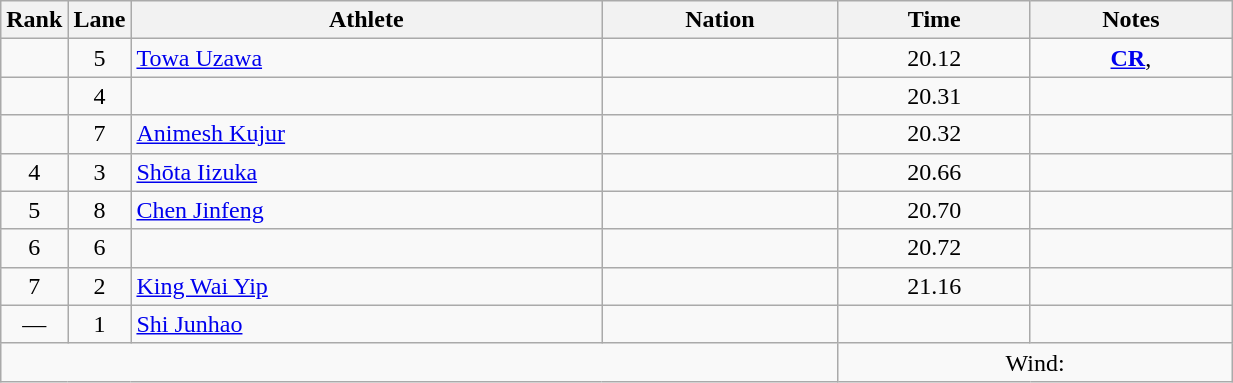<table class="wikitable sortable" style="text-align:center;width: 65%;">
<tr>
<th scope="col" style="width: 10px;">Rank</th>
<th scope="col" style="width: 10px;">Lane</th>
<th scope="col">Athlete</th>
<th scope="col">Nation</th>
<th scope="col">Time</th>
<th scope="col">Notes</th>
</tr>
<tr>
<td></td>
<td>5</td>
<td align="left"><a href='#'>Towa Uzawa</a></td>
<td align="left"></td>
<td>20.12</td>
<td><strong><a href='#'>CR</a></strong>, </td>
</tr>
<tr>
<td></td>
<td>4</td>
<td align="left"></td>
<td align="left"></td>
<td>20.31</td>
<td></td>
</tr>
<tr>
<td></td>
<td>7</td>
<td align="left"><a href='#'>Animesh Kujur</a></td>
<td align="left"></td>
<td>20.32</td>
<td><strong></strong></td>
</tr>
<tr>
<td>4</td>
<td>3</td>
<td align="left"><a href='#'>Shōta Iizuka</a></td>
<td align="left"></td>
<td>20.66</td>
<td></td>
</tr>
<tr>
<td>5</td>
<td>8</td>
<td align="left"><a href='#'>Chen Jinfeng</a></td>
<td align="left"></td>
<td>20.70</td>
<td></td>
</tr>
<tr>
<td>6</td>
<td>6</td>
<td align="left"></td>
<td align="left"></td>
<td>20.72</td>
<td></td>
</tr>
<tr>
<td>7</td>
<td>2</td>
<td align="left"><a href='#'>King Wai Yip</a></td>
<td align="left"></td>
<td>21.16</td>
<td></td>
</tr>
<tr>
<td>—</td>
<td>1</td>
<td align="left"><a href='#'>Shi Junhao</a></td>
<td align="left"></td>
<td></td>
<td></td>
</tr>
<tr class="sortbottom">
<td colspan="4"></td>
<td colspan="2">Wind: </td>
</tr>
</table>
